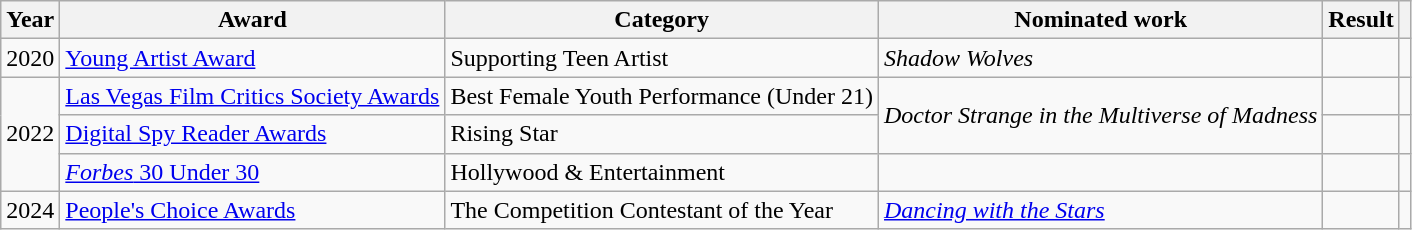<table class="wikitable sortable">
<tr>
<th>Year</th>
<th>Award</th>
<th>Category</th>
<th>Nominated work</th>
<th>Result</th>
<th class="unsortable"></th>
</tr>
<tr>
<td>2020</td>
<td><a href='#'>Young Artist Award</a></td>
<td>Supporting Teen Artist</td>
<td><em>Shadow Wolves</em></td>
<td></td>
<td style="text-align:center;"></td>
</tr>
<tr>
<td rowspan="3">2022</td>
<td><a href='#'>Las Vegas Film Critics Society Awards</a></td>
<td>Best Female Youth Performance (Under 21)</td>
<td rowspan="2"><em>Doctor Strange in the Multiverse of Madness</em></td>
<td></td>
<td style="text-align:center;"></td>
</tr>
<tr>
<td><a href='#'>Digital Spy Reader Awards</a></td>
<td>Rising Star</td>
<td></td>
<td style="text-align:center;"></td>
</tr>
<tr>
<td><a href='#'><em>Forbes</em> 30 Under 30</a></td>
<td>Hollywood & Entertainment</td>
<td></td>
<td></td>
<td style="text-align:center;"></td>
</tr>
<tr>
<td>2024</td>
<td><a href='#'>People's Choice Awards</a></td>
<td>The Competition Contestant of the Year</td>
<td><em><a href='#'>Dancing with the Stars</a></em></td>
<td></td>
<td></td>
</tr>
</table>
